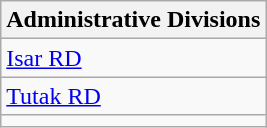<table class="wikitable">
<tr>
<th>Administrative Divisions</th>
</tr>
<tr>
<td><a href='#'>Isar RD</a></td>
</tr>
<tr>
<td><a href='#'>Tutak RD</a></td>
</tr>
<tr>
<td colspan=1></td>
</tr>
</table>
